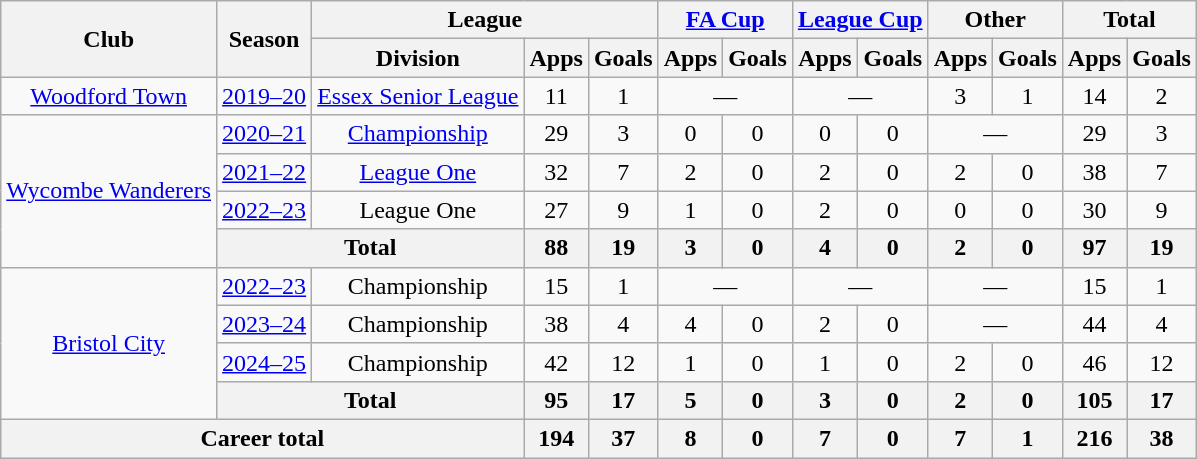<table class="wikitable" style="text-align: center;">
<tr>
<th rowspan=2>Club</th>
<th rowspan=2>Season</th>
<th colspan=3>League</th>
<th colspan=2><a href='#'>FA Cup</a></th>
<th colspan=2><a href='#'>League Cup</a></th>
<th colspan=2>Other</th>
<th colspan=2>Total</th>
</tr>
<tr>
<th>Division</th>
<th>Apps</th>
<th>Goals</th>
<th>Apps</th>
<th>Goals</th>
<th>Apps</th>
<th>Goals</th>
<th>Apps</th>
<th>Goals</th>
<th>Apps</th>
<th>Goals</th>
</tr>
<tr>
<td><a href='#'>Woodford Town</a></td>
<td><a href='#'>2019–20</a></td>
<td><a href='#'>Essex Senior League</a></td>
<td>11</td>
<td>1</td>
<td colspan=2>—</td>
<td colspan=2>—</td>
<td>3</td>
<td>1</td>
<td>14</td>
<td>2</td>
</tr>
<tr>
<td rowspan=4><a href='#'>Wycombe Wanderers</a></td>
<td><a href='#'>2020–21</a></td>
<td><a href='#'>Championship</a></td>
<td>29</td>
<td>3</td>
<td>0</td>
<td>0</td>
<td>0</td>
<td>0</td>
<td colspan=2>—</td>
<td>29</td>
<td>3</td>
</tr>
<tr>
<td><a href='#'>2021–22</a></td>
<td><a href='#'>League One</a></td>
<td>32</td>
<td>7</td>
<td>2</td>
<td>0</td>
<td>2</td>
<td>0</td>
<td>2</td>
<td>0</td>
<td>38</td>
<td>7</td>
</tr>
<tr>
<td><a href='#'>2022–23</a></td>
<td>League One</td>
<td>27</td>
<td>9</td>
<td>1</td>
<td>0</td>
<td>2</td>
<td>0</td>
<td>0</td>
<td>0</td>
<td>30</td>
<td>9</td>
</tr>
<tr>
<th colspan=2>Total</th>
<th>88</th>
<th>19</th>
<th>3</th>
<th>0</th>
<th>4</th>
<th>0</th>
<th>2</th>
<th>0</th>
<th>97</th>
<th>19</th>
</tr>
<tr>
<td rowspan="4"><a href='#'>Bristol City</a></td>
<td><a href='#'>2022–23</a></td>
<td>Championship</td>
<td>15</td>
<td>1</td>
<td colspan=2>—</td>
<td colspan=2>—</td>
<td colspan=2>—</td>
<td>15</td>
<td>1</td>
</tr>
<tr>
<td><a href='#'>2023–24</a></td>
<td>Championship</td>
<td>38</td>
<td>4</td>
<td>4</td>
<td>0</td>
<td>2</td>
<td>0</td>
<td colspan=2>—</td>
<td>44</td>
<td>4</td>
</tr>
<tr>
<td><a href='#'>2024–25</a></td>
<td>Championship</td>
<td>42</td>
<td>12</td>
<td>1</td>
<td>0</td>
<td>1</td>
<td>0</td>
<td>2</td>
<td>0</td>
<td>46</td>
<td>12</td>
</tr>
<tr>
<th colspan="2">Total</th>
<th>95</th>
<th>17</th>
<th>5</th>
<th>0</th>
<th>3</th>
<th>0</th>
<th>2</th>
<th>0</th>
<th>105</th>
<th>17</th>
</tr>
<tr>
<th colspan="3">Career total</th>
<th>194</th>
<th>37</th>
<th>8</th>
<th>0</th>
<th>7</th>
<th>0</th>
<th>7</th>
<th>1</th>
<th>216</th>
<th>38</th>
</tr>
</table>
